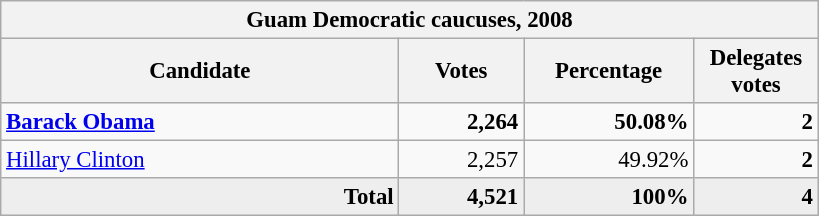<table class="wikitable" style="font-size:95%; text-align:right;">
<tr>
<th colspan="4">Guam Democratic caucuses, 2008</th>
</tr>
<tr>
<th style="width: 17em">Candidate</th>
<th style="width: 5em">Votes</th>
<th style="width: 7em">Percentage</th>
<th style="width: 5em">Delegates<br>votes</th>
</tr>
<tr>
<td align="left"><strong><a href='#'>Barack Obama</a></strong></td>
<td><strong>2,264</strong></td>
<td><strong>50.08%</strong></td>
<td><strong>2</strong></td>
</tr>
<tr>
<td align="left"><a href='#'>Hillary Clinton</a></td>
<td>2,257</td>
<td>49.92%</td>
<td><strong>2</strong></td>
</tr>
<tr bgcolor="#EEEEEE">
<td><strong>Total</strong></td>
<td><strong>4,521</strong></td>
<td><strong>100%</strong></td>
<td><strong>4</strong></td>
</tr>
</table>
